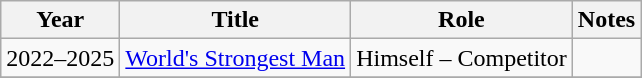<table class="wikitable sortable">
<tr>
<th>Year</th>
<th>Title</th>
<th>Role</th>
<th>Notes</th>
</tr>
<tr>
<td>2022–2025</td>
<td><a href='#'>World's Strongest Man</a></td>
<td>Himself – Competitor</td>
<td></td>
</tr>
<tr>
</tr>
</table>
